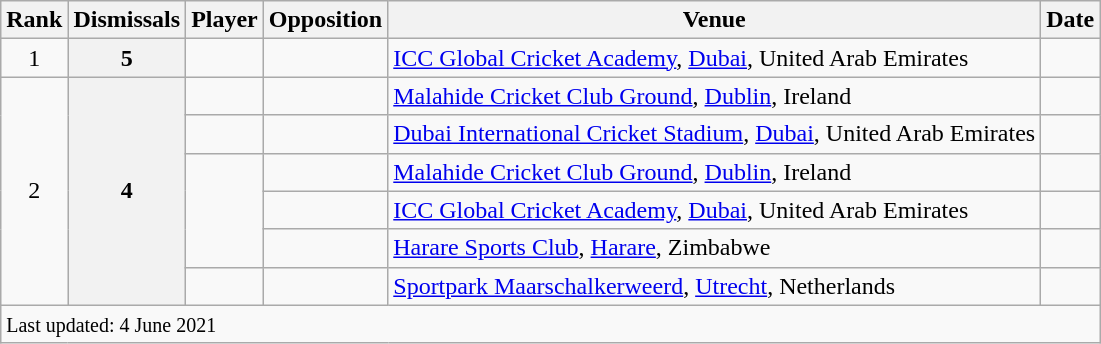<table class="wikitable plainrowheaders sortable">
<tr>
<th scope=col>Rank</th>
<th scope=col>Dismissals</th>
<th scope=col>Player</th>
<th scope=col>Opposition</th>
<th scope=col>Venue</th>
<th scope=col>Date</th>
</tr>
<tr>
<td align=center>1</td>
<th scope=row style=text-align:center;>5</th>
<td></td>
<td></td>
<td><a href='#'>ICC Global Cricket Academy</a>, <a href='#'>Dubai</a>, United Arab Emirates</td>
<td></td>
</tr>
<tr>
<td align=center rowspan=6>2</td>
<th scope=row style=text-align:center; rowspan=6>4</th>
<td></td>
<td></td>
<td><a href='#'>Malahide Cricket Club Ground</a>, <a href='#'>Dublin</a>, Ireland</td>
<td></td>
</tr>
<tr>
<td></td>
<td></td>
<td><a href='#'>Dubai International Cricket Stadium</a>, <a href='#'>Dubai</a>, United Arab Emirates</td>
<td></td>
</tr>
<tr>
<td rowspan=3></td>
<td></td>
<td><a href='#'>Malahide Cricket Club Ground</a>, <a href='#'>Dublin</a>, Ireland</td>
<td></td>
</tr>
<tr>
<td></td>
<td><a href='#'>ICC Global Cricket Academy</a>, <a href='#'>Dubai</a>, United Arab Emirates</td>
<td></td>
</tr>
<tr>
<td></td>
<td><a href='#'>Harare Sports Club</a>, <a href='#'>Harare</a>, Zimbabwe</td>
<td></td>
</tr>
<tr>
<td></td>
<td></td>
<td><a href='#'>Sportpark Maarschalkerweerd</a>, <a href='#'>Utrecht</a>, Netherlands</td>
<td></td>
</tr>
<tr class=sortbottom>
<td colspan=6><small>Last updated: 4 June 2021</small></td>
</tr>
</table>
